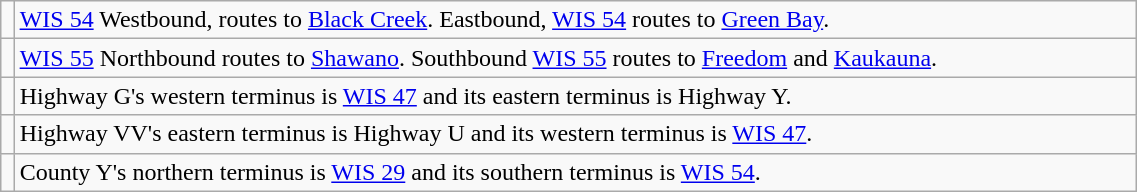<table class="wikitable" style="width:60%">
<tr>
<td></td>
<td><a href='#'>WIS 54</a> Westbound, routes to <a href='#'>Black Creek</a>. Eastbound, <a href='#'>WIS 54</a> routes to <a href='#'>Green Bay</a>.</td>
</tr>
<tr>
<td></td>
<td><a href='#'>WIS 55</a> Northbound routes to <a href='#'>Shawano</a>. Southbound <a href='#'>WIS 55</a> routes to <a href='#'>Freedom</a> and <a href='#'>Kaukauna</a>.</td>
</tr>
<tr>
<td></td>
<td>Highway G's western terminus is <a href='#'>WIS 47</a> and its eastern terminus is Highway Y.</td>
</tr>
<tr>
<td></td>
<td>Highway VV's eastern terminus is Highway U and its western terminus is <a href='#'>WIS 47</a>.</td>
</tr>
<tr>
<td></td>
<td>County Y's northern terminus is <a href='#'>WIS 29</a> and its southern terminus is <a href='#'>WIS 54</a>.</td>
</tr>
</table>
